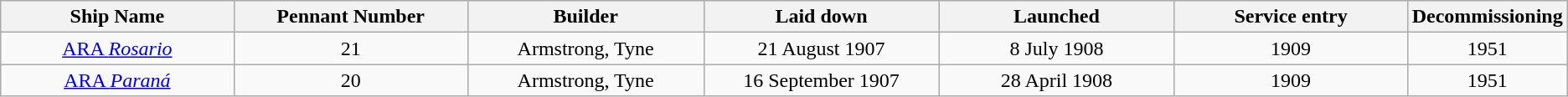<table class="wikitable">
<tr>
<th width="16%">Ship Name</th>
<th width="16%">Pennant Number</th>
<th width="16%">Builder</th>
<th width="16%">Laid down</th>
<th width="16%">Launched</th>
<th width="16%">Service entry</th>
<th width="16%">Decommissioning</th>
</tr>
<tr>
<td align="center"><a href='#'>ARA <em>Rosario</em></a></td>
<td align="center">21</td>
<td align="center">Armstrong, Tyne</td>
<td align="center">21 August 1907</td>
<td align="center">8 July 1908</td>
<td align="center">1909</td>
<td align="center">1951</td>
</tr>
<tr>
<td align="center"><a href='#'>ARA <em> Paraná </em></a></td>
<td align="center">20</td>
<td align="center">Armstrong, Tyne</td>
<td align="center">16 September 1907</td>
<td align="center">28 April 1908</td>
<td align="center">1909</td>
<td align="center">1951</td>
</tr>
</table>
